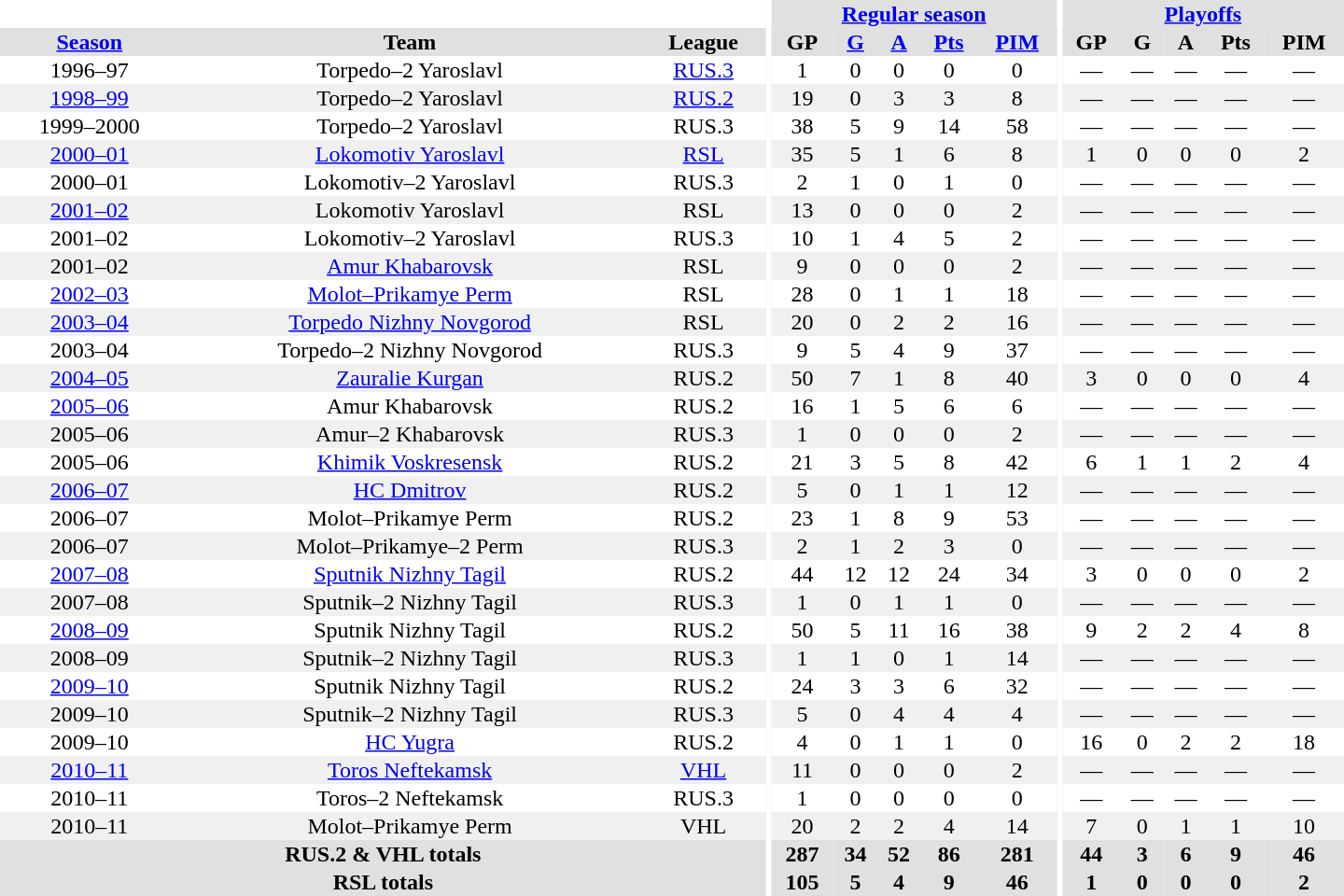<table border="0" cellpadding="1" cellspacing="0" style="text-align:center; width:60em">
<tr bgcolor="#e0e0e0">
<th colspan="3" bgcolor="#ffffff"></th>
<th rowspan="99" bgcolor="#ffffff"></th>
<th colspan="5"><a href='#'>Regular season</a></th>
<th rowspan="99" bgcolor="#ffffff"></th>
<th colspan="5"><a href='#'>Playoffs</a></th>
</tr>
<tr bgcolor="#e0e0e0">
<th><a href='#'>Season</a></th>
<th>Team</th>
<th>League</th>
<th>GP</th>
<th><a href='#'>G</a></th>
<th><a href='#'>A</a></th>
<th><a href='#'>Pts</a></th>
<th><a href='#'>PIM</a></th>
<th>GP</th>
<th>G</th>
<th>A</th>
<th>Pts</th>
<th>PIM</th>
</tr>
<tr>
<td>1996–97</td>
<td>Torpedo–2 Yaroslavl</td>
<td><a href='#'>RUS.3</a></td>
<td>1</td>
<td>0</td>
<td>0</td>
<td>0</td>
<td>0</td>
<td>—</td>
<td>—</td>
<td>—</td>
<td>—</td>
<td>—</td>
</tr>
<tr bgcolor="#f0f0f0">
<td><a href='#'>1998–99</a></td>
<td>Torpedo–2 Yaroslavl</td>
<td><a href='#'>RUS.2</a></td>
<td>19</td>
<td>0</td>
<td>3</td>
<td>3</td>
<td>8</td>
<td>—</td>
<td>—</td>
<td>—</td>
<td>—</td>
<td>—</td>
</tr>
<tr>
<td>1999–2000</td>
<td>Torpedo–2 Yaroslavl</td>
<td>RUS.3</td>
<td>38</td>
<td>5</td>
<td>9</td>
<td>14</td>
<td>58</td>
<td>—</td>
<td>—</td>
<td>—</td>
<td>—</td>
<td>—</td>
</tr>
<tr bgcolor="#f0f0f0">
<td><a href='#'>2000–01</a></td>
<td><a href='#'>Lokomotiv Yaroslavl</a></td>
<td><a href='#'>RSL</a></td>
<td>35</td>
<td>5</td>
<td>1</td>
<td>6</td>
<td>8</td>
<td>1</td>
<td>0</td>
<td>0</td>
<td>0</td>
<td>2</td>
</tr>
<tr>
<td>2000–01</td>
<td>Lokomotiv–2 Yaroslavl</td>
<td>RUS.3</td>
<td>2</td>
<td>1</td>
<td>0</td>
<td>1</td>
<td>0</td>
<td>—</td>
<td>—</td>
<td>—</td>
<td>—</td>
<td>—</td>
</tr>
<tr bgcolor="#f0f0f0">
<td><a href='#'>2001–02</a></td>
<td>Lokomotiv Yaroslavl</td>
<td>RSL</td>
<td>13</td>
<td>0</td>
<td>0</td>
<td>0</td>
<td>2</td>
<td>—</td>
<td>—</td>
<td>—</td>
<td>—</td>
<td>—</td>
</tr>
<tr>
<td>2001–02</td>
<td>Lokomotiv–2 Yaroslavl</td>
<td>RUS.3</td>
<td>10</td>
<td>1</td>
<td>4</td>
<td>5</td>
<td>2</td>
<td>—</td>
<td>—</td>
<td>—</td>
<td>—</td>
<td>—</td>
</tr>
<tr bgcolor="#f0f0f0">
<td>2001–02</td>
<td><a href='#'>Amur Khabarovsk</a></td>
<td>RSL</td>
<td>9</td>
<td>0</td>
<td>0</td>
<td>0</td>
<td>2</td>
<td>—</td>
<td>—</td>
<td>—</td>
<td>—</td>
<td>—</td>
</tr>
<tr>
<td><a href='#'>2002–03</a></td>
<td><a href='#'>Molot–Prikamye Perm</a></td>
<td>RSL</td>
<td>28</td>
<td>0</td>
<td>1</td>
<td>1</td>
<td>18</td>
<td>—</td>
<td>—</td>
<td>—</td>
<td>—</td>
<td>—</td>
</tr>
<tr bgcolor="#f0f0f0">
<td><a href='#'>2003–04</a></td>
<td><a href='#'>Torpedo Nizhny Novgorod</a></td>
<td>RSL</td>
<td>20</td>
<td>0</td>
<td>2</td>
<td>2</td>
<td>16</td>
<td>—</td>
<td>—</td>
<td>—</td>
<td>—</td>
<td>—</td>
</tr>
<tr>
<td>2003–04</td>
<td>Torpedo–2 Nizhny Novgorod</td>
<td>RUS.3</td>
<td>9</td>
<td>5</td>
<td>4</td>
<td>9</td>
<td>37</td>
<td>—</td>
<td>—</td>
<td>—</td>
<td>—</td>
<td>—</td>
</tr>
<tr bgcolor="#f0f0f0">
<td><a href='#'>2004–05</a></td>
<td><a href='#'>Zauralie Kurgan</a></td>
<td>RUS.2</td>
<td>50</td>
<td>7</td>
<td>1</td>
<td>8</td>
<td>40</td>
<td>3</td>
<td>0</td>
<td>0</td>
<td>0</td>
<td>4</td>
</tr>
<tr>
<td><a href='#'>2005–06</a></td>
<td>Amur Khabarovsk</td>
<td>RUS.2</td>
<td>16</td>
<td>1</td>
<td>5</td>
<td>6</td>
<td>6</td>
<td>—</td>
<td>—</td>
<td>—</td>
<td>—</td>
<td>—</td>
</tr>
<tr bgcolor="#f0f0f0">
<td>2005–06</td>
<td>Amur–2 Khabarovsk</td>
<td>RUS.3</td>
<td>1</td>
<td>0</td>
<td>0</td>
<td>0</td>
<td>2</td>
<td>—</td>
<td>—</td>
<td>—</td>
<td>—</td>
<td>—</td>
</tr>
<tr>
<td>2005–06</td>
<td><a href='#'>Khimik Voskresensk</a></td>
<td>RUS.2</td>
<td>21</td>
<td>3</td>
<td>5</td>
<td>8</td>
<td>42</td>
<td>6</td>
<td>1</td>
<td>1</td>
<td>2</td>
<td>4</td>
</tr>
<tr bgcolor="#f0f0f0">
<td><a href='#'>2006–07</a></td>
<td><a href='#'>HC Dmitrov</a></td>
<td>RUS.2</td>
<td>5</td>
<td>0</td>
<td>1</td>
<td>1</td>
<td>12</td>
<td>—</td>
<td>—</td>
<td>—</td>
<td>—</td>
<td>—</td>
</tr>
<tr>
<td>2006–07</td>
<td>Molot–Prikamye Perm</td>
<td>RUS.2</td>
<td>23</td>
<td>1</td>
<td>8</td>
<td>9</td>
<td>53</td>
<td>—</td>
<td>—</td>
<td>—</td>
<td>—</td>
<td>—</td>
</tr>
<tr bgcolor="#f0f0f0">
<td>2006–07</td>
<td>Molot–Prikamye–2 Perm</td>
<td>RUS.3</td>
<td>2</td>
<td>1</td>
<td>2</td>
<td>3</td>
<td>0</td>
<td>—</td>
<td>—</td>
<td>—</td>
<td>—</td>
<td>—</td>
</tr>
<tr>
<td><a href='#'>2007–08</a></td>
<td><a href='#'>Sputnik Nizhny Tagil</a></td>
<td>RUS.2</td>
<td>44</td>
<td>12</td>
<td>12</td>
<td>24</td>
<td>34</td>
<td>3</td>
<td>0</td>
<td>0</td>
<td>0</td>
<td>2</td>
</tr>
<tr bgcolor="#f0f0f0">
<td>2007–08</td>
<td>Sputnik–2 Nizhny Tagil</td>
<td>RUS.3</td>
<td>1</td>
<td>0</td>
<td>1</td>
<td>1</td>
<td>0</td>
<td>—</td>
<td>—</td>
<td>—</td>
<td>—</td>
<td>—</td>
</tr>
<tr>
<td><a href='#'>2008–09</a></td>
<td>Sputnik Nizhny Tagil</td>
<td>RUS.2</td>
<td>50</td>
<td>5</td>
<td>11</td>
<td>16</td>
<td>38</td>
<td>9</td>
<td>2</td>
<td>2</td>
<td>4</td>
<td>8</td>
</tr>
<tr bgcolor="#f0f0f0">
<td>2008–09</td>
<td>Sputnik–2 Nizhny Tagil</td>
<td>RUS.3</td>
<td>1</td>
<td>1</td>
<td>0</td>
<td>1</td>
<td>14</td>
<td>—</td>
<td>—</td>
<td>—</td>
<td>—</td>
<td>—</td>
</tr>
<tr>
<td><a href='#'>2009–10</a></td>
<td>Sputnik Nizhny Tagil</td>
<td>RUS.2</td>
<td>24</td>
<td>3</td>
<td>3</td>
<td>6</td>
<td>32</td>
<td>—</td>
<td>—</td>
<td>—</td>
<td>—</td>
<td>—</td>
</tr>
<tr bgcolor="#f0f0f0">
<td>2009–10</td>
<td>Sputnik–2 Nizhny Tagil</td>
<td>RUS.3</td>
<td>5</td>
<td>0</td>
<td>4</td>
<td>4</td>
<td>4</td>
<td>—</td>
<td>—</td>
<td>—</td>
<td>—</td>
<td>—</td>
</tr>
<tr>
<td>2009–10</td>
<td><a href='#'>HC Yugra</a></td>
<td>RUS.2</td>
<td>4</td>
<td>0</td>
<td>1</td>
<td>1</td>
<td>0</td>
<td>16</td>
<td>0</td>
<td>2</td>
<td>2</td>
<td>18</td>
</tr>
<tr bgcolor="#f0f0f0">
<td><a href='#'>2010–11</a></td>
<td><a href='#'>Toros Neftekamsk</a></td>
<td><a href='#'>VHL</a></td>
<td>11</td>
<td>0</td>
<td>0</td>
<td>0</td>
<td>2</td>
<td>—</td>
<td>—</td>
<td>—</td>
<td>—</td>
<td>—</td>
</tr>
<tr>
<td>2010–11</td>
<td>Toros–2 Neftekamsk</td>
<td>RUS.3</td>
<td>1</td>
<td>0</td>
<td>0</td>
<td>0</td>
<td>0</td>
<td>—</td>
<td>—</td>
<td>—</td>
<td>—</td>
<td>—</td>
</tr>
<tr bgcolor="#f0f0f0">
<td>2010–11</td>
<td>Molot–Prikamye Perm</td>
<td>VHL</td>
<td>20</td>
<td>2</td>
<td>2</td>
<td>4</td>
<td>14</td>
<td>7</td>
<td>0</td>
<td>1</td>
<td>1</td>
<td>10</td>
</tr>
<tr bgcolor="#e0e0e0">
<th colspan="3">RUS.2 & VHL totals</th>
<th>287</th>
<th>34</th>
<th>52</th>
<th>86</th>
<th>281</th>
<th>44</th>
<th>3</th>
<th>6</th>
<th>9</th>
<th>46</th>
</tr>
<tr bgcolor="#e0e0e0">
<th colspan="3">RSL totals</th>
<th>105</th>
<th>5</th>
<th>4</th>
<th>9</th>
<th>46</th>
<th>1</th>
<th>0</th>
<th>0</th>
<th>0</th>
<th>2</th>
</tr>
</table>
